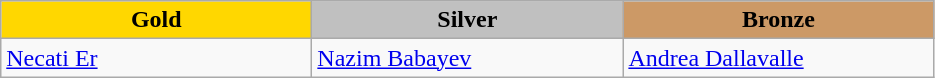<table class="wikitable" style="text-align:left">
<tr align="center">
<td width=200 bgcolor=gold><strong>Gold</strong></td>
<td width=200 bgcolor=silver><strong>Silver</strong></td>
<td width=200 bgcolor=CC9966><strong>Bronze</strong></td>
</tr>
<tr>
<td><a href='#'>Necati Er</a><br></td>
<td><a href='#'>Nazim Babayev</a><br></td>
<td><a href='#'>Andrea Dallavalle</a><br></td>
</tr>
</table>
